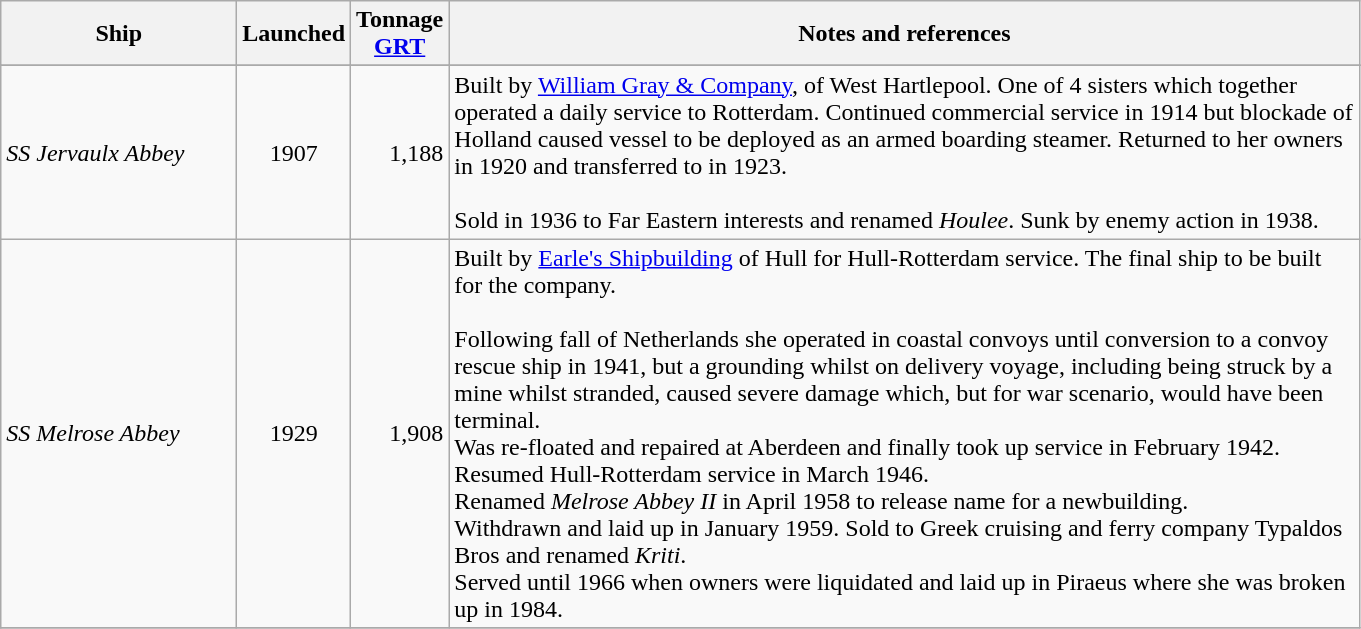<table class="wikitable sortable">
<tr>
<th scope="col" width="150px">Ship</th>
<th scope="col" width="25px">Launched</th>
<th scope="col" width="25px">Tonnage <a href='#'>GRT</a></th>
<th scope="col" width="600px">Notes and references</th>
</tr>
<tr>
</tr>
<tr>
<td><em>SS Jervaulx Abbey</em></td>
<td align="center">1907</td>
<td align="right">1,188</td>
<td>Built by <a href='#'>William Gray & Company</a>, of West Hartlepool. One of 4 sisters which together operated a daily service to Rotterdam. Continued commercial service in 1914 but blockade of Holland caused vessel to be deployed as an armed boarding steamer. Returned to her owners in 1920 and transferred to  in 1923.<br><br>Sold in 1936 to Far Eastern interests and renamed <em>Houlee</em>. Sunk by enemy action in 1938.</td>
</tr>
<tr>
<td><em>SS Melrose Abbey</em></td>
<td align="center">1929</td>
<td align="right">1,908</td>
<td>Built by <a href='#'>Earle's Shipbuilding</a> of Hull for Hull-Rotterdam service. The final ship to be built for the company.<br><br>Following fall of Netherlands she operated in coastal convoys until conversion to a convoy rescue ship in 1941, but a grounding whilst on delivery voyage, including being struck by a mine whilst stranded, caused severe damage which, but for war scenario, would have been terminal.<br>
Was re-floated and repaired at Aberdeen and finally took up service in February 1942.<br>
Resumed Hull-Rotterdam service in March 1946.<br>
Renamed <em>Melrose Abbey II</em> in April 1958 to release name for a newbuilding.<br>
Withdrawn and laid up in January 1959. Sold to Greek cruising and ferry company Typaldos Bros and renamed <em>Kriti</em>.<br>
Served until 1966 when owners were liquidated and laid up in Piraeus where she was broken up in 1984.</td>
</tr>
<tr>
</tr>
</table>
